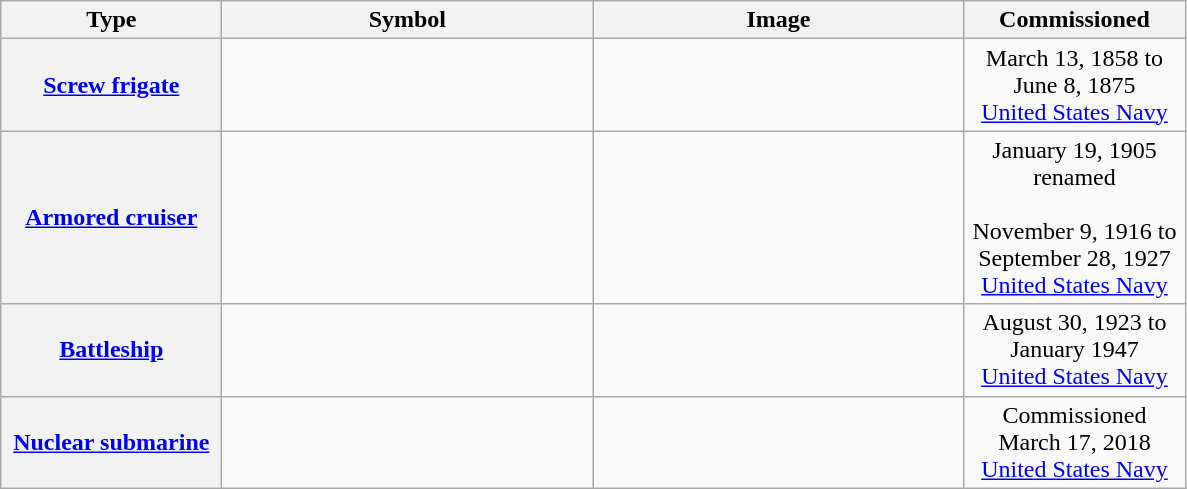<table class=wikitable>
<tr>
<th scope=col width=140px>Type</th>
<th scope=col width=240px>Symbol</th>
<th scope=col width=240px>Image</th>
<th scope=col width=140px>Commissioned</th>
</tr>
<tr>
<th scope=row><a href='#'>Screw frigate</a></th>
<td></td>
<td></td>
<td align=center>March 13, 1858 to<br>June 8, 1875<br><a href='#'>United States Navy</a></td>
</tr>
<tr>
<th scope=row><a href='#'>Armored cruiser</a></th>
<td></td>
<td></td>
<td align=center>January 19, 1905<br>renamed<br><br>November 9, 1916 to<br>September 28, 1927<br><a href='#'>United States Navy</a></td>
</tr>
<tr>
<th scope=row><a href='#'>Battleship</a></th>
<td></td>
<td></td>
<td align=center>August 30, 1923 to<br>January 1947<br><a href='#'>United States Navy</a></td>
</tr>
<tr>
<th scope=row><a href='#'>Nuclear submarine</a></th>
<td></td>
<td align=center></td>
<td align=center>Commissioned<br>March 17, 2018<br><a href='#'>United States Navy</a></td>
</tr>
</table>
